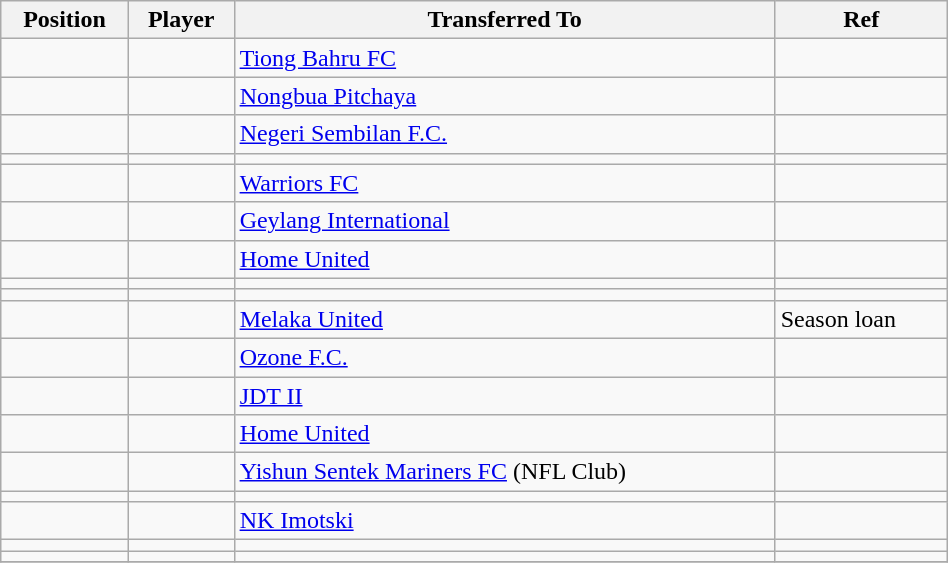<table class="wikitable sortable" style="width:50%; text-align:center; font-size:100%; text-align:left;">
<tr>
<th><strong>Position</strong></th>
<th><strong>Player</strong></th>
<th><strong>Transferred To</strong></th>
<th><strong>Ref</strong></th>
</tr>
<tr>
<td></td>
<td></td>
<td> <a href='#'>Tiong Bahru FC</a></td>
<td></td>
</tr>
<tr>
<td></td>
<td></td>
<td> <a href='#'>Nongbua Pitchaya</a></td>
<td></td>
</tr>
<tr>
<td></td>
<td></td>
<td> <a href='#'>Negeri Sembilan F.C.</a></td>
<td></td>
</tr>
<tr>
<td></td>
<td></td>
<td></td>
<td></td>
</tr>
<tr>
<td></td>
<td></td>
<td> <a href='#'>Warriors FC</a></td>
<td></td>
</tr>
<tr>
<td></td>
<td></td>
<td> <a href='#'>Geylang International</a></td>
<td></td>
</tr>
<tr>
<td></td>
<td></td>
<td> <a href='#'>Home United</a></td>
<td></td>
</tr>
<tr>
<td></td>
<td></td>
<td></td>
<td></td>
</tr>
<tr>
<td></td>
<td></td>
<td></td>
<td></td>
</tr>
<tr>
<td></td>
<td></td>
<td> <a href='#'>Melaka United</a></td>
<td>Season loan </td>
</tr>
<tr>
<td></td>
<td></td>
<td> <a href='#'>Ozone F.C.</a></td>
<td></td>
</tr>
<tr>
<td></td>
<td></td>
<td> <a href='#'>JDT II</a></td>
<td></td>
</tr>
<tr>
<td></td>
<td></td>
<td> <a href='#'>Home United</a></td>
<td></td>
</tr>
<tr>
<td></td>
<td></td>
<td> <a href='#'>Yishun Sentek Mariners FC</a> (NFL Club)</td>
<td></td>
</tr>
<tr>
<td></td>
<td></td>
<td></td>
<td></td>
</tr>
<tr>
<td></td>
<td></td>
<td> <a href='#'>NK Imotski</a></td>
<td></td>
</tr>
<tr>
<td></td>
<td></td>
<td></td>
<td></td>
</tr>
<tr>
<td></td>
<td></td>
<td></td>
<td></td>
</tr>
<tr>
</tr>
</table>
